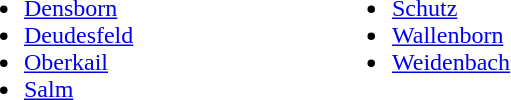<table cellpadding="2" cellspacing="0">
<tr>
<td valign="top" width="25%"><br><ul><li><a href='#'>Densborn</a></li><li><a href='#'>Deudesfeld</a></li><li><a href='#'>Oberkail</a></li><li><a href='#'>Salm</a></li></ul></td>
<td valign="top" width="25%"><br><ul><li><a href='#'>Schutz</a></li><li><a href='#'>Wallenborn</a></li><li><a href='#'>Weidenbach</a></li></ul></td>
</tr>
</table>
